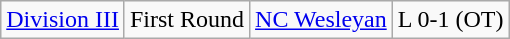<table class="wikitable">
<tr>
<td rowspan="1"><a href='#'>Division III</a></td>
<td>First Round</td>
<td><a href='#'>NC Wesleyan</a></td>
<td>L 0-1 (OT)</td>
</tr>
</table>
